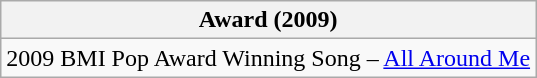<table class="wikitable">
<tr>
<th>Award (2009)</th>
</tr>
<tr>
<td style="text-align:left;" colspan="2">2009 BMI Pop Award Winning Song – <a href='#'>All Around Me</a></td>
</tr>
</table>
